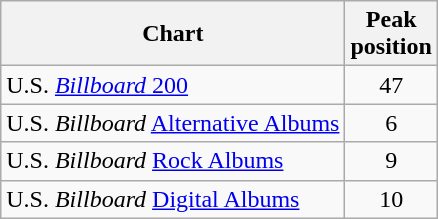<table class="wikitable sortable">
<tr>
<th>Chart</th>
<th>Peak<br>position</th>
</tr>
<tr>
<td>U.S. <a href='#'><em>Billboard</em> 200</a></td>
<td style="text-align:center;">47</td>
</tr>
<tr>
<td>U.S. <em>Billboard</em> <a href='#'>Alternative Albums</a></td>
<td style="text-align:center;">6</td>
</tr>
<tr>
<td>U.S. <em>Billboard</em> <a href='#'>Rock Albums</a></td>
<td style="text-align:center;">9</td>
</tr>
<tr>
<td>U.S. <em>Billboard</em> <a href='#'>Digital Albums</a></td>
<td style="text-align:center;">10</td>
</tr>
</table>
